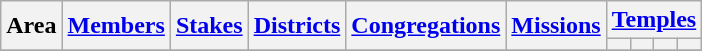<table class="wikitable sortable" style="text-align: right">
<tr>
<th rowspan=2>Area</th>
<th rowspan=2><a href='#'>Members</a></th>
<th rowspan=2><a href='#'>Stakes</a></th>
<th rowspan=2><a href='#'>Districts</a></th>
<th rowspan=2><a href='#'>Congregations</a></th>
<th rowspan=2><a href='#'>Missions</a></th>
<th colspan=4><a href='#'>Temples</a></th>
</tr>
<tr>
<th></th>
<th></th>
<th></th>
<th></th>
</tr>
<tr>
</tr>
</table>
